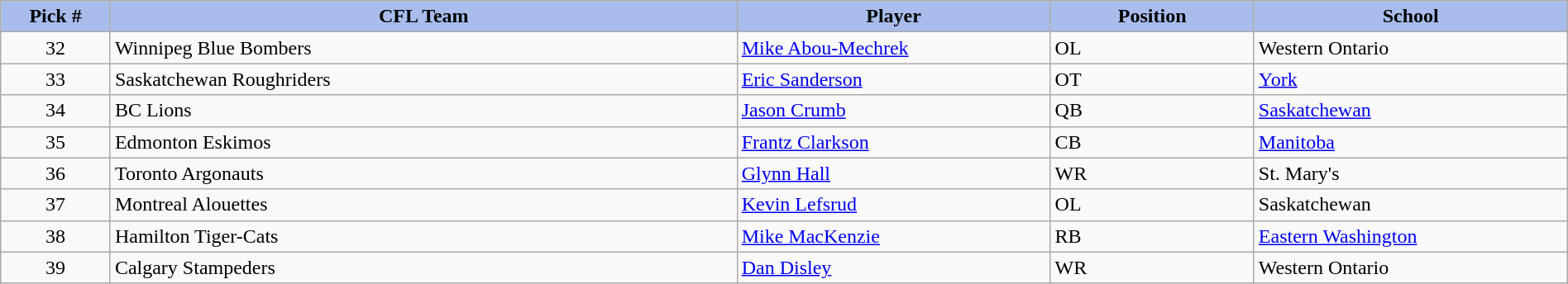<table class="wikitable" style="width: 100%">
<tr>
<th style="background:#A8BDEC;" width=7%>Pick #</th>
<th width=40% style="background:#A8BDEC;">CFL Team</th>
<th width=20% style="background:#A8BDEC;">Player</th>
<th width=13% style="background:#A8BDEC;">Position</th>
<th width=20% style="background:#A8BDEC;">School</th>
</tr>
<tr>
<td align=center>32</td>
<td>Winnipeg Blue Bombers</td>
<td><a href='#'>Mike Abou-Mechrek</a></td>
<td>OL</td>
<td>Western Ontario</td>
</tr>
<tr>
<td align=center>33</td>
<td>Saskatchewan Roughriders</td>
<td><a href='#'>Eric Sanderson</a></td>
<td>OT</td>
<td><a href='#'>York</a></td>
</tr>
<tr>
<td align=center>34</td>
<td>BC Lions</td>
<td><a href='#'>Jason Crumb</a></td>
<td>QB</td>
<td><a href='#'>Saskatchewan</a></td>
</tr>
<tr>
<td align=center>35</td>
<td>Edmonton Eskimos</td>
<td><a href='#'>Frantz Clarkson</a></td>
<td>CB</td>
<td><a href='#'>Manitoba</a></td>
</tr>
<tr>
<td align=center>36</td>
<td>Toronto Argonauts</td>
<td><a href='#'>Glynn Hall</a></td>
<td>WR</td>
<td>St. Mary's</td>
</tr>
<tr>
<td align=center>37</td>
<td>Montreal Alouettes</td>
<td><a href='#'>Kevin Lefsrud</a></td>
<td>OL</td>
<td>Saskatchewan</td>
</tr>
<tr>
<td align=center>38</td>
<td>Hamilton Tiger-Cats</td>
<td><a href='#'>Mike MacKenzie</a></td>
<td>RB</td>
<td><a href='#'>Eastern Washington</a></td>
</tr>
<tr>
<td align=center>39</td>
<td>Calgary Stampeders</td>
<td><a href='#'>Dan Disley</a></td>
<td>WR</td>
<td>Western Ontario</td>
</tr>
</table>
